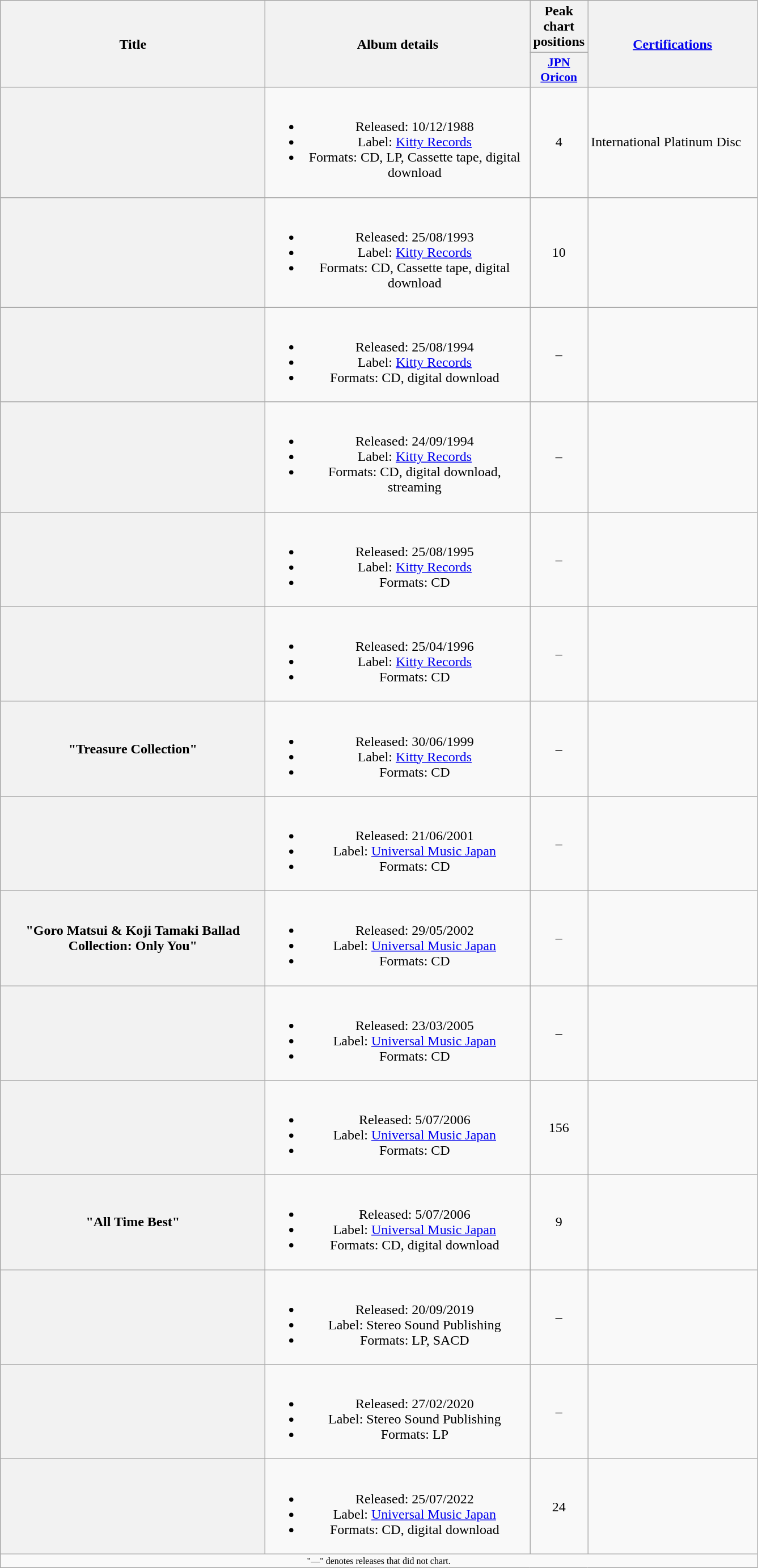<table class="wikitable plainrowheaders" style="text-align:center;">
<tr>
<th scope="col" rowspan="2" style="width:19em;">Title</th>
<th scope="col" rowspan="2" style="width:19em;">Album details</th>
<th scope="col">Peak<br>chart<br>positions</th>
<th style="width:12em;" rowspan="2"><a href='#'>Certifications</a></th>
</tr>
<tr>
<th scope="col" style="width:2.9em;font-size:90%;"><a href='#'>JPN<br>Oricon</a><br></th>
</tr>
<tr>
<th scope="row"></th>
<td><br><ul><li>Released: 10/12/1988</li><li>Label: <a href='#'>Kitty Records</a></li><li>Formats: CD, LP, Cassette tape, digital download</li></ul></td>
<td>4</td>
<td align="left">International Platinum Disc</td>
</tr>
<tr>
<th scope="row"></th>
<td><br><ul><li>Released: 25/08/1993</li><li>Label: <a href='#'>Kitty Records</a></li><li>Formats: CD, Cassette tape, digital download</li></ul></td>
<td>10</td>
<td align="left"></td>
</tr>
<tr>
<th scope="row"></th>
<td><br><ul><li>Released: 25/08/1994</li><li>Label: <a href='#'>Kitty Records</a></li><li>Formats: CD, digital download</li></ul></td>
<td>–</td>
<td align="left"></td>
</tr>
<tr>
<th scope="row"></th>
<td><br><ul><li>Released: 24/09/1994</li><li>Label: <a href='#'>Kitty Records</a></li><li>Formats: CD, digital download, streaming</li></ul></td>
<td>–</td>
<td align="left"></td>
</tr>
<tr>
<th scope="row"></th>
<td><br><ul><li>Released: 25/08/1995</li><li>Label: <a href='#'>Kitty Records</a></li><li>Formats: CD</li></ul></td>
<td>–</td>
<td align="left"></td>
</tr>
<tr>
<th scope="row"></th>
<td><br><ul><li>Released: 25/04/1996</li><li>Label: <a href='#'>Kitty Records</a></li><li>Formats: CD</li></ul></td>
<td>–</td>
<td align="left"></td>
</tr>
<tr>
<th scope="row">"Treasure Collection"</th>
<td><br><ul><li>Released: 30/06/1999</li><li>Label: <a href='#'>Kitty Records</a></li><li>Formats: CD</li></ul></td>
<td>–</td>
<td align="left"></td>
</tr>
<tr>
<th scope="row"></th>
<td><br><ul><li>Released: 21/06/2001</li><li>Label: <a href='#'>Universal Music Japan</a></li><li>Formats: CD</li></ul></td>
<td>–</td>
<td align="left"></td>
</tr>
<tr>
<th scope="row">"Goro Matsui & Koji Tamaki Ballad Collection: Only You"</th>
<td><br><ul><li>Released: 29/05/2002</li><li>Label: <a href='#'>Universal Music Japan</a></li><li>Formats: CD</li></ul></td>
<td>–</td>
<td align="left"></td>
</tr>
<tr>
<th scope="row"></th>
<td><br><ul><li>Released: 23/03/2005</li><li>Label: <a href='#'>Universal Music Japan</a></li><li>Formats: CD</li></ul></td>
<td>–</td>
<td align="left"></td>
</tr>
<tr>
<th scope="row"></th>
<td><br><ul><li>Released: 5/07/2006</li><li>Label: <a href='#'>Universal Music Japan</a></li><li>Formats: CD</li></ul></td>
<td>156</td>
<td align="left"></td>
</tr>
<tr>
<th scope="row">"All Time Best"</th>
<td><br><ul><li>Released: 5/07/2006</li><li>Label: <a href='#'>Universal Music Japan</a></li><li>Formats: CD, digital download</li></ul></td>
<td>9</td>
<td align="left"></td>
</tr>
<tr>
<th scope="row"></th>
<td><br><ul><li>Released: 20/09/2019</li><li>Label: Stereo Sound Publishing</li><li>Formats: LP, SACD</li></ul></td>
<td>–</td>
<td align="left"></td>
</tr>
<tr>
<th scope="row"></th>
<td><br><ul><li>Released: 27/02/2020</li><li>Label: Stereo Sound Publishing</li><li>Formats: LP</li></ul></td>
<td>–</td>
<td align="left"></td>
</tr>
<tr>
<th scope="row"></th>
<td><br><ul><li>Released: 25/07/2022</li><li>Label: <a href='#'>Universal Music Japan</a></li><li>Formats: CD, digital download</li></ul></td>
<td>24</td>
<td align="left"></td>
</tr>
<tr>
<td align="center" colspan="4" style="font-size: 8pt">"—" denotes releases that did not chart.</td>
</tr>
</table>
